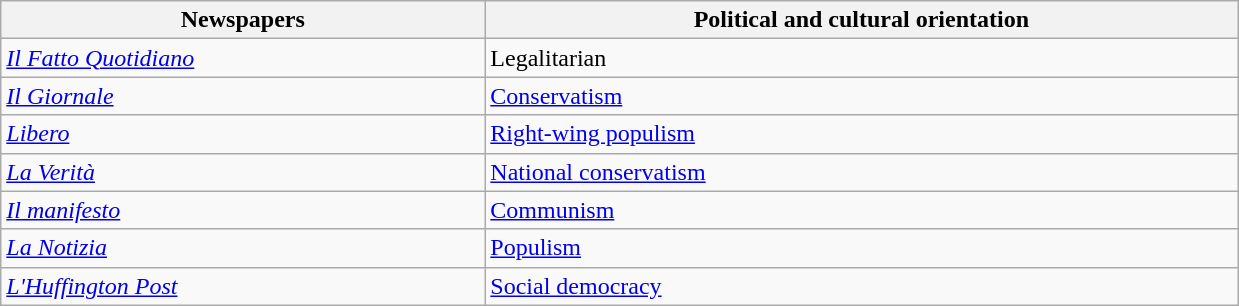<table class="wikitable">
<tr>
<th width=18%>Newspapers</th>
<th width=28%>Political and cultural orientation</th>
</tr>
<tr>
<td><em><a href='#'>Il Fatto Quotidiano</a></em></td>
<td>Legalitarian</td>
</tr>
<tr>
<td><em><a href='#'>Il Giornale</a></em></td>
<td><a href='#'>Conservatism</a></td>
</tr>
<tr>
<td><em><a href='#'>Libero</a></em></td>
<td><a href='#'>Right-wing populism</a></td>
</tr>
<tr>
<td><em><a href='#'>La Verità</a></em> </td>
<td><a href='#'>National conservatism</a></td>
</tr>
<tr>
<td><em><a href='#'>Il manifesto</a></em></td>
<td><a href='#'>Communism</a></td>
</tr>
<tr>
<td><em><a href='#'>La Notizia</a></em> </td>
<td><a href='#'>Populism</a></td>
</tr>
<tr>
<td><em><a href='#'>L'Huffington Post</a></em></td>
<td><a href='#'>Social democracy</a></td>
</tr>
</table>
